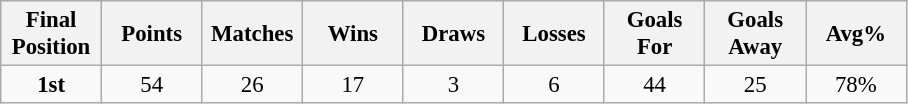<table class="wikitable" style="font-size: 95%; text-align: center;">
<tr>
<th width=60>Final Position</th>
<th width=60>Points</th>
<th width=60>Matches</th>
<th width=60>Wins</th>
<th width=60>Draws</th>
<th width=60>Losses</th>
<th width=60>Goals For</th>
<th width=60>Goals Away</th>
<th width=60>Avg%</th>
</tr>
<tr>
<td><strong>1st</strong></td>
<td>54</td>
<td>26</td>
<td>17</td>
<td>3</td>
<td>6</td>
<td>44</td>
<td>25</td>
<td>78%</td>
</tr>
</table>
